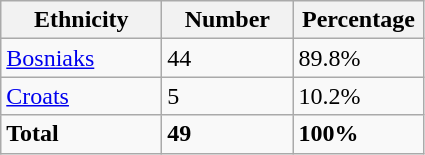<table class="wikitable">
<tr>
<th width="100px">Ethnicity</th>
<th width="80px">Number</th>
<th width="80px">Percentage</th>
</tr>
<tr>
<td><a href='#'>Bosniaks</a></td>
<td>44</td>
<td>89.8%</td>
</tr>
<tr>
<td><a href='#'>Croats</a></td>
<td>5</td>
<td>10.2%</td>
</tr>
<tr>
<td><strong>Total</strong></td>
<td><strong>49</strong></td>
<td><strong>100%</strong></td>
</tr>
</table>
